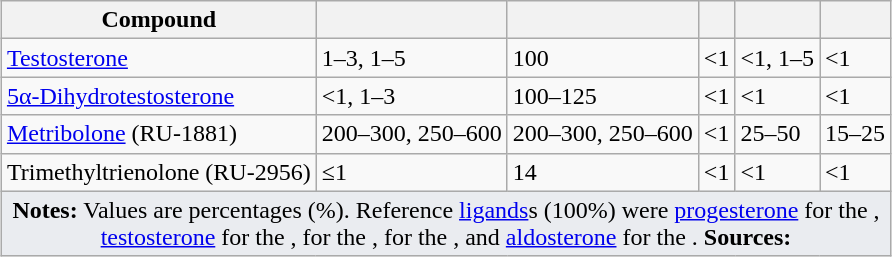<table class="wikitable mw-collapsible mw-collapsed" style="text-align:left; margin-left:auto; margin-right:auto; border:none;">
<tr>
<th>Compound</th>
<th></th>
<th></th>
<th></th>
<th></th>
<th></th>
</tr>
<tr>
<td><a href='#'>Testosterone</a></td>
<td>1–3, 1–5</td>
<td>100</td>
<td><1</td>
<td><1, 1–5</td>
<td><1</td>
</tr>
<tr>
<td><a href='#'>5α-Dihydrotestosterone</a></td>
<td><1, 1–3</td>
<td>100–125</td>
<td><1</td>
<td><1</td>
<td><1</td>
</tr>
<tr>
<td><a href='#'>Metribolone</a> (RU-1881)</td>
<td>200–300, 250–600</td>
<td>200–300, 250–600</td>
<td><1</td>
<td>25–50</td>
<td>15–25</td>
</tr>
<tr>
<td>Trimethyltrienolone (RU-2956)</td>
<td>≤1</td>
<td>14</td>
<td><1</td>
<td><1</td>
<td><1</td>
</tr>
<tr class="sortbottom">
<td colspan="6" style="width: 1px; background-color:#eaecf0; text-align: center;"><strong>Notes:</strong> Values are percentages (%). Reference <a href='#'>ligands</a>s (100%) were <a href='#'>progesterone</a> for the , <a href='#'>testosterone</a> for the , <a href='#'></a> for the ,  for the , and <a href='#'>aldosterone</a> for the . <strong>Sources:</strong> </td>
</tr>
</table>
